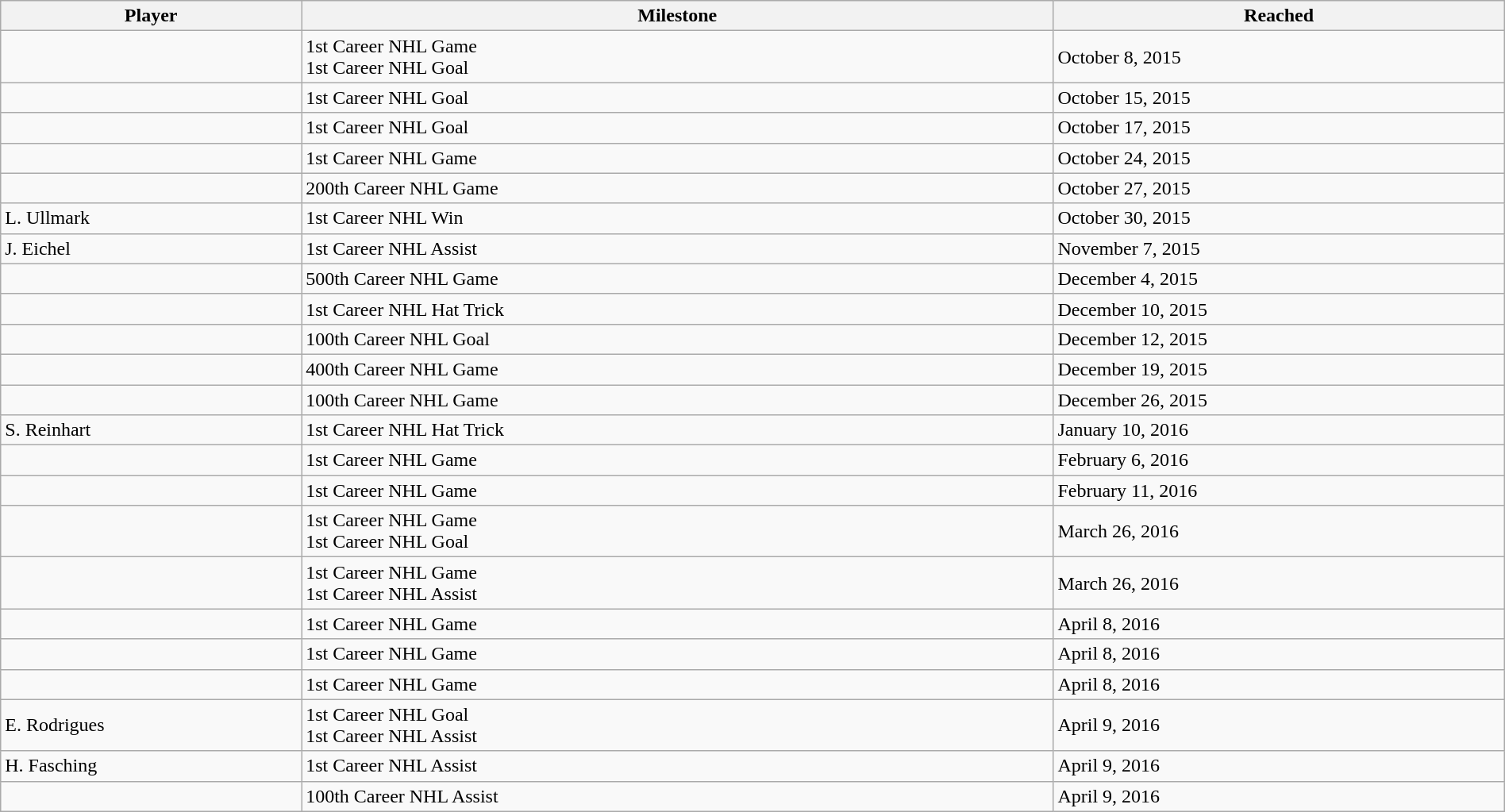<table class="wikitable sortable" style="width:100%;">
<tr align=center>
<th style="width:20%;">Player</th>
<th style="width:50%;">Milestone</th>
<th style="width:30%;" data-sort-type="date">Reached</th>
</tr>
<tr>
<td></td>
<td>1st Career NHL Game<br>1st Career NHL Goal</td>
<td>October 8, 2015</td>
</tr>
<tr>
<td></td>
<td>1st Career NHL Goal</td>
<td>October 15, 2015</td>
</tr>
<tr>
<td></td>
<td>1st Career NHL Goal</td>
<td>October 17, 2015</td>
</tr>
<tr>
<td></td>
<td>1st Career NHL Game</td>
<td>October 24, 2015</td>
</tr>
<tr>
<td></td>
<td>200th Career NHL Game</td>
<td>October 27, 2015</td>
</tr>
<tr>
<td>L. Ullmark</td>
<td>1st Career NHL Win</td>
<td>October 30, 2015</td>
</tr>
<tr>
<td>J. Eichel</td>
<td>1st Career NHL Assist</td>
<td>November 7, 2015</td>
</tr>
<tr>
<td></td>
<td>500th Career NHL Game</td>
<td>December 4, 2015</td>
</tr>
<tr>
<td></td>
<td>1st Career NHL Hat Trick</td>
<td>December 10, 2015</td>
</tr>
<tr>
<td></td>
<td>100th Career NHL Goal</td>
<td>December 12, 2015</td>
</tr>
<tr>
<td></td>
<td>400th Career NHL Game</td>
<td>December 19, 2015</td>
</tr>
<tr>
<td></td>
<td>100th Career NHL Game</td>
<td>December 26, 2015</td>
</tr>
<tr>
<td>S. Reinhart</td>
<td>1st Career NHL Hat Trick</td>
<td>January 10, 2016</td>
</tr>
<tr>
<td></td>
<td>1st Career NHL Game</td>
<td>February 6, 2016</td>
</tr>
<tr>
<td></td>
<td>1st Career NHL Game</td>
<td>February 11, 2016</td>
</tr>
<tr>
<td></td>
<td>1st Career NHL Game<br>1st Career NHL Goal</td>
<td>March 26, 2016</td>
</tr>
<tr>
<td></td>
<td>1st Career NHL Game<br>1st Career NHL Assist</td>
<td>March 26, 2016</td>
</tr>
<tr>
<td></td>
<td>1st Career NHL Game</td>
<td>April 8, 2016</td>
</tr>
<tr>
<td></td>
<td>1st Career NHL Game</td>
<td>April 8, 2016</td>
</tr>
<tr>
<td></td>
<td>1st Career NHL Game</td>
<td>April 8, 2016</td>
</tr>
<tr>
<td>E. Rodrigues</td>
<td>1st Career NHL Goal<br>1st Career NHL Assist</td>
<td>April 9, 2016</td>
</tr>
<tr>
<td>H. Fasching</td>
<td>1st Career NHL Assist</td>
<td>April 9, 2016</td>
</tr>
<tr>
<td></td>
<td>100th Career NHL Assist</td>
<td>April 9, 2016</td>
</tr>
</table>
